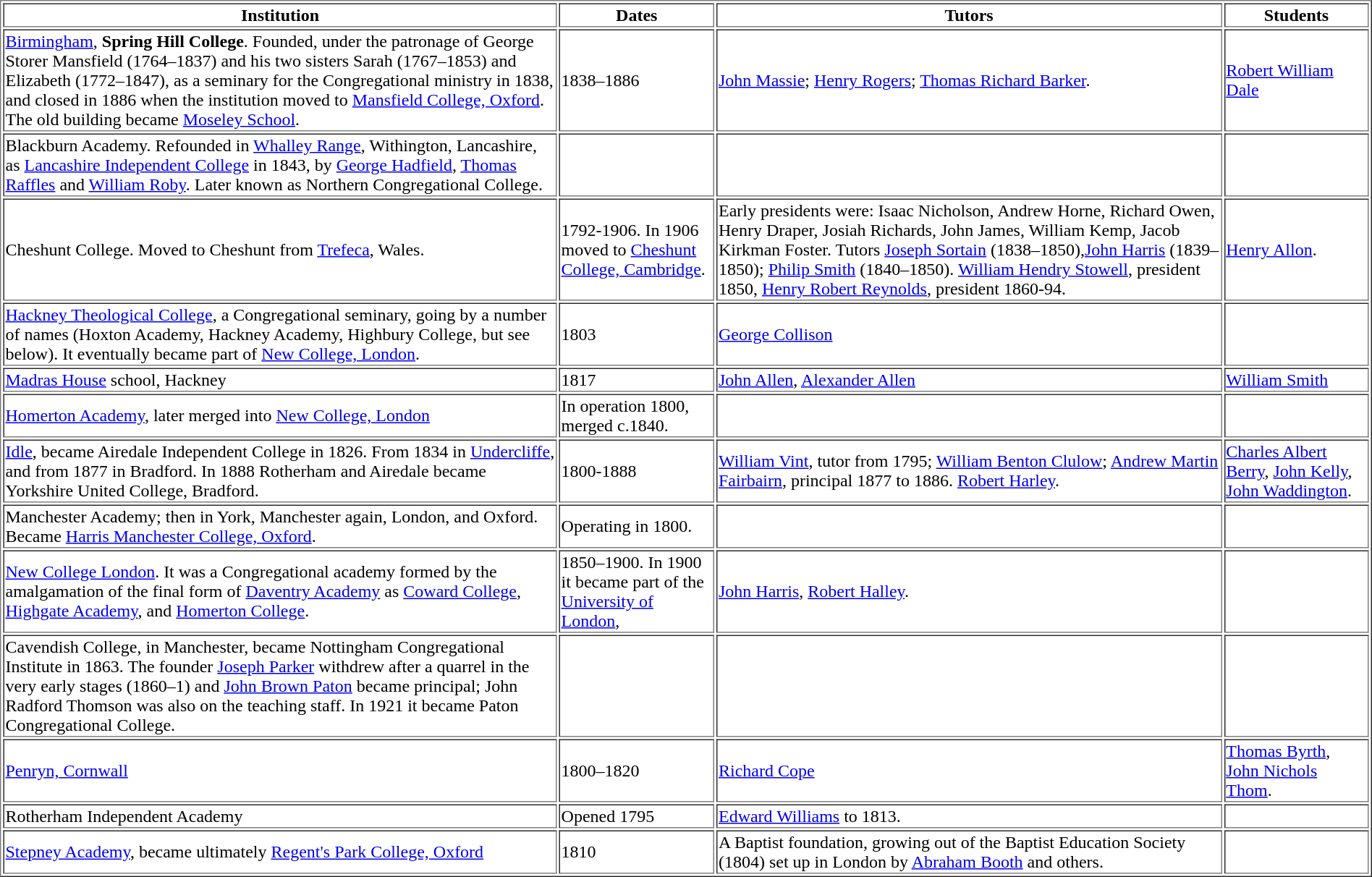<table border=1>
<tr>
<th>Institution</th>
<th>Dates</th>
<th>Tutors</th>
<th>Students</th>
</tr>
<tr>
<td><a href='#'>Birmingham</a>, <strong>Spring Hill College</strong>. Founded, under the patronage of George Storer Mansfield (1764–1837) and his two sisters Sarah (1767–1853) and Elizabeth (1772–1847), as a seminary for the Congregational ministry in 1838, and closed in 1886 when the institution moved to <a href='#'>Mansfield College, Oxford</a>. The old building became <a href='#'>Moseley School</a>.</td>
<td>1838–1886</td>
<td><a href='#'>John Massie</a>; <a href='#'>Henry Rogers</a>; <a href='#'>Thomas Richard Barker</a>.</td>
<td><a href='#'>Robert William Dale</a></td>
</tr>
<tr>
<td>Blackburn Academy. Refounded in <a href='#'>Whalley Range</a>, Withington, Lancashire, as <a href='#'>Lancashire Independent College</a> in 1843, by <a href='#'>George Hadfield</a>, <a href='#'>Thomas Raffles</a> and <a href='#'>William Roby</a>. Later known as Northern Congregational College.</td>
<td></td>
<td></td>
<td></td>
</tr>
<tr>
<td>Cheshunt College. Moved to Cheshunt from <a href='#'>Trefeca</a>, Wales.</td>
<td>1792-1906. In 1906 moved to <a href='#'>Cheshunt College, Cambridge</a>.</td>
<td>Early presidents were: Isaac Nicholson, Andrew Horne, Richard Owen, Henry Draper, Josiah Richards, John James, William Kemp, Jacob Kirkman Foster. Tutors <a href='#'>Joseph Sortain</a> (1838–1850),<a href='#'>John Harris</a> (1839–1850); <a href='#'>Philip Smith</a> (1840–1850). <a href='#'>William Hendry Stowell</a>, president 1850, <a href='#'>Henry Robert Reynolds</a>, president 1860-94.</td>
<td><a href='#'>Henry Allon</a>.</td>
</tr>
<tr>
<td><a href='#'>Hackney Theological College</a>, a Congregational seminary, going by a number of names (Hoxton Academy, Hackney Academy, Highbury College, but see below). It eventually became part of <a href='#'>New College, London</a>.</td>
<td>1803</td>
<td><a href='#'>George Collison</a></td>
<td></td>
</tr>
<tr>
<td><a href='#'>Madras House</a> school, Hackney</td>
<td>1817</td>
<td><a href='#'>John Allen</a>, <a href='#'>Alexander Allen</a></td>
<td><a href='#'>William Smith</a></td>
</tr>
<tr>
<td><a href='#'>Homerton Academy</a>, later merged into <a href='#'>New College, London</a></td>
<td>In operation 1800, merged c.1840.</td>
<td></td>
<td></td>
</tr>
<tr>
<td><a href='#'>Idle</a>, became Airedale Independent College in 1826. From 1834 in <a href='#'>Undercliffe</a>, and from 1877 in Bradford. In 1888 Rotherham and Airedale became Yorkshire United College, Bradford.</td>
<td>1800-1888</td>
<td><a href='#'>William Vint</a>, tutor from 1795; <a href='#'>William Benton Clulow</a>; <a href='#'>Andrew Martin Fairbairn</a>, principal 1877 to 1886. <a href='#'>Robert Harley</a>.</td>
<td><a href='#'>Charles Albert Berry</a>, <a href='#'>John Kelly</a>, <a href='#'>John Waddington</a>.</td>
</tr>
<tr>
<td>Manchester Academy; then in York, Manchester again, London, and Oxford. Became <a href='#'>Harris Manchester College, Oxford</a>.</td>
<td>Operating in 1800.</td>
<td></td>
<td></td>
</tr>
<tr>
<td><a href='#'>New College London</a>. It was a Congregational academy formed by the amalgamation of the final form of <a href='#'>Daventry Academy</a> as <a href='#'>Coward College</a>, <a href='#'>Highgate Academy</a>, and <a href='#'>Homerton College</a>.</td>
<td>1850–1900. In 1900 it became part of the <a href='#'>University of London</a>,</td>
<td><a href='#'>John Harris</a>, <a href='#'>Robert Halley</a>.</td>
<td></td>
</tr>
<tr>
<td>Cavendish College, in Manchester, became Nottingham Congregational Institute in 1863. The founder <a href='#'>Joseph Parker</a> withdrew after a quarrel in the very early stages (1860–1) and <a href='#'>John Brown Paton</a> became principal; John Radford Thomson was also on the teaching staff. In 1921 it became Paton Congregational College.</td>
<td></td>
<td></td>
<td></td>
</tr>
<tr>
<td><a href='#'>Penryn, Cornwall</a></td>
<td>1800–1820</td>
<td><a href='#'>Richard Cope</a></td>
<td><a href='#'>Thomas Byrth</a>, <a href='#'>John Nichols Thom</a>.</td>
</tr>
<tr>
<td>Rotherham Independent Academy</td>
<td>Opened 1795</td>
<td><a href='#'>Edward Williams</a> to 1813.</td>
<td></td>
</tr>
<tr>
<td><a href='#'>Stepney Academy</a>, became ultimately <a href='#'>Regent's Park College, Oxford</a></td>
<td>1810</td>
<td>A Baptist foundation, growing out of the Baptist Education Society (1804) set up in London by <a href='#'>Abraham Booth</a> and others.</td>
<td></td>
</tr>
</table>
